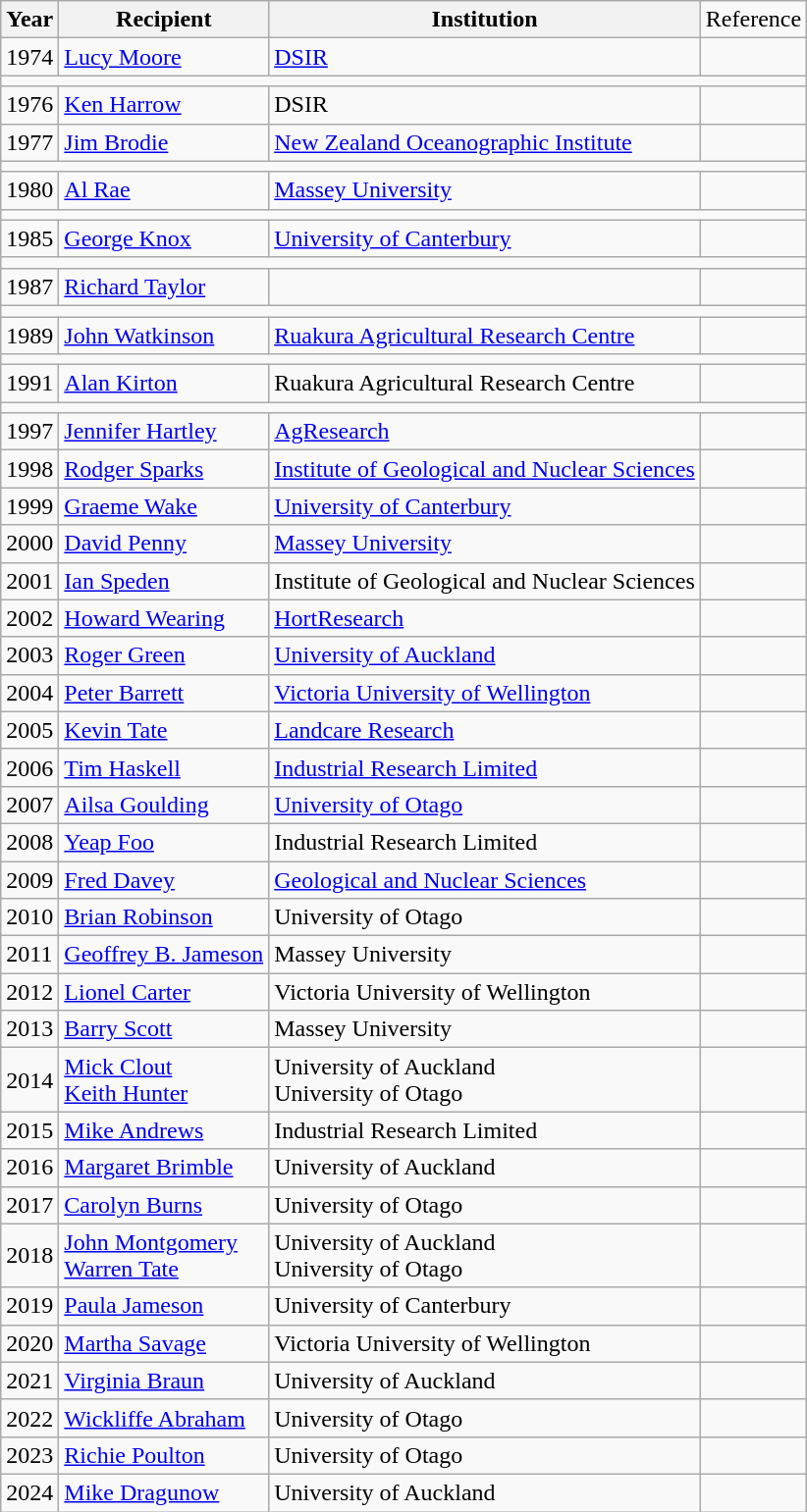<table class="wikitable">
<tr>
<th>Year</th>
<th>Recipient</th>
<th>Institution</th>
<td>Reference</td>
</tr>
<tr>
<td>1974</td>
<td><a href='#'>Lucy Moore</a></td>
<td><a href='#'>DSIR</a></td>
<td></td>
</tr>
<tr>
<td colspan=4></td>
</tr>
<tr>
<td>1976</td>
<td><a href='#'>Ken Harrow</a></td>
<td>DSIR</td>
<td></td>
</tr>
<tr>
<td>1977</td>
<td><a href='#'>Jim Brodie</a></td>
<td><a href='#'>New Zealand Oceanographic Institute</a></td>
<td></td>
</tr>
<tr>
<td colspan=4></td>
</tr>
<tr>
<td>1980</td>
<td><a href='#'>Al Rae</a></td>
<td><a href='#'>Massey University</a></td>
<td></td>
</tr>
<tr>
<td colspan=4></td>
</tr>
<tr>
<td>1985</td>
<td><a href='#'>George Knox</a></td>
<td><a href='#'>University of Canterbury</a></td>
<td></td>
</tr>
<tr>
<td colspan=4></td>
</tr>
<tr>
<td>1987</td>
<td><a href='#'>Richard Taylor</a></td>
<td></td>
<td></td>
</tr>
<tr>
<td colspan=4></td>
</tr>
<tr>
<td>1989</td>
<td><a href='#'>John Watkinson</a></td>
<td><a href='#'>Ruakura Agricultural Research Centre</a></td>
<td></td>
</tr>
<tr>
<td colspan=4></td>
</tr>
<tr>
<td>1991</td>
<td><a href='#'>Alan Kirton</a></td>
<td>Ruakura Agricultural Research Centre</td>
<td></td>
</tr>
<tr>
<td colspan=4></td>
</tr>
<tr>
<td>1997</td>
<td><a href='#'>Jennifer Hartley</a></td>
<td><a href='#'>AgResearch</a></td>
<td></td>
</tr>
<tr>
<td>1998</td>
<td><a href='#'>Rodger Sparks</a></td>
<td><a href='#'>Institute of Geological and Nuclear Sciences</a></td>
<td></td>
</tr>
<tr>
<td>1999</td>
<td><a href='#'>Graeme Wake</a></td>
<td><a href='#'>University of Canterbury</a></td>
<td></td>
</tr>
<tr>
<td>2000</td>
<td><a href='#'>David Penny</a></td>
<td><a href='#'>Massey University</a></td>
<td></td>
</tr>
<tr>
<td>2001</td>
<td><a href='#'>Ian Speden</a></td>
<td>Institute of Geological and Nuclear Sciences</td>
<td></td>
</tr>
<tr>
<td>2002</td>
<td><a href='#'>Howard Wearing</a></td>
<td><a href='#'>HortResearch</a></td>
<td></td>
</tr>
<tr>
<td>2003</td>
<td><a href='#'>Roger Green</a></td>
<td><a href='#'>University of Auckland</a></td>
<td></td>
</tr>
<tr>
<td>2004</td>
<td><a href='#'>Peter Barrett</a></td>
<td><a href='#'>Victoria University of Wellington</a></td>
<td></td>
</tr>
<tr>
<td>2005</td>
<td><a href='#'>Kevin Tate</a></td>
<td><a href='#'>Landcare Research</a></td>
<td></td>
</tr>
<tr>
<td>2006</td>
<td><a href='#'>Tim Haskell</a></td>
<td><a href='#'>Industrial Research Limited</a></td>
<td></td>
</tr>
<tr>
<td>2007</td>
<td><a href='#'>Ailsa Goulding</a></td>
<td><a href='#'>University of Otago</a></td>
<td></td>
</tr>
<tr>
<td>2008</td>
<td><a href='#'>Yeap Foo</a></td>
<td>Industrial Research Limited</td>
<td></td>
</tr>
<tr>
<td>2009</td>
<td><a href='#'>Fred Davey</a></td>
<td><a href='#'>Geological and Nuclear Sciences</a></td>
<td></td>
</tr>
<tr>
<td>2010</td>
<td><a href='#'>Brian Robinson</a></td>
<td>University of Otago</td>
<td></td>
</tr>
<tr>
<td>2011</td>
<td><a href='#'>Geoffrey B. Jameson</a></td>
<td>Massey University</td>
<td></td>
</tr>
<tr>
<td>2012</td>
<td><a href='#'>Lionel Carter</a></td>
<td>Victoria University of Wellington</td>
<td></td>
</tr>
<tr>
<td>2013</td>
<td><a href='#'>Barry Scott</a></td>
<td>Massey University</td>
<td></td>
</tr>
<tr>
<td>2014</td>
<td><a href='#'>Mick Clout</a><br><a href='#'>Keith Hunter</a></td>
<td>University of Auckland<br>University of Otago</td>
<td valign=top></td>
</tr>
<tr>
<td>2015</td>
<td><a href='#'>Mike Andrews</a></td>
<td>Industrial Research Limited</td>
<td></td>
</tr>
<tr>
<td>2016</td>
<td><a href='#'>Margaret Brimble</a></td>
<td>University of Auckland</td>
<td></td>
</tr>
<tr>
<td>2017</td>
<td><a href='#'>Carolyn Burns</a></td>
<td>University of Otago</td>
<td></td>
</tr>
<tr>
<td>2018</td>
<td><a href='#'>John Montgomery</a><br><a href='#'>Warren Tate</a></td>
<td>University of Auckland<br>University of Otago</td>
<td valign=top></td>
</tr>
<tr>
<td>2019</td>
<td><a href='#'>Paula Jameson</a></td>
<td>University of Canterbury</td>
<td></td>
</tr>
<tr>
<td>2020</td>
<td><a href='#'>Martha Savage</a></td>
<td>Victoria University of Wellington</td>
<td></td>
</tr>
<tr>
<td>2021</td>
<td><a href='#'>Virginia Braun</a></td>
<td>University of Auckland</td>
<td></td>
</tr>
<tr>
<td>2022</td>
<td><a href='#'>Wickliffe Abraham</a></td>
<td>University of Otago</td>
<td></td>
</tr>
<tr>
<td>2023</td>
<td><a href='#'>Richie Poulton</a></td>
<td>University of Otago</td>
<td></td>
</tr>
<tr>
<td>2024</td>
<td><a href='#'>Mike Dragunow</a></td>
<td>University of Auckland</td>
<td></td>
</tr>
</table>
